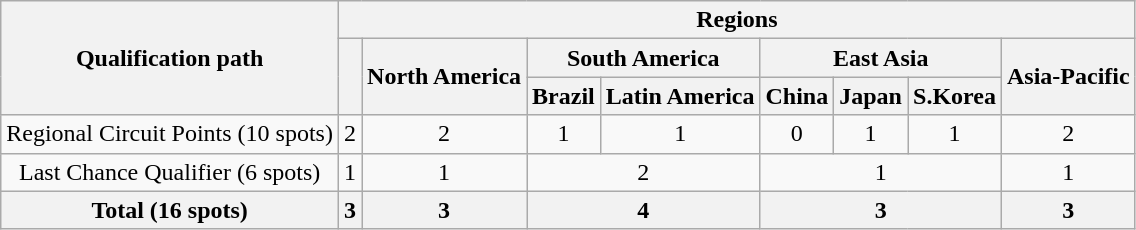<table class="wikitable" style="text-align:center">
<tr>
<th rowspan="3">Qualification path</th>
<th colspan="8">Regions</th>
</tr>
<tr>
<th rowspan="2"></th>
<th rowspan="2">North America</th>
<th colspan="2">South America</th>
<th colspan="3">East Asia</th>
<th rowspan="2">Asia-Pacific</th>
</tr>
<tr>
<th>Brazil</th>
<th>Latin America</th>
<th>China</th>
<th>Japan</th>
<th>S.Korea</th>
</tr>
<tr>
<td style="text-align:center">Regional Circuit Points (10 spots)</td>
<td>2</td>
<td>2</td>
<td>1</td>
<td>1</td>
<td>0</td>
<td>1</td>
<td>1</td>
<td>2</td>
</tr>
<tr>
<td style="text-align:center">Last Chance Qualifier (6 spots)</td>
<td>1</td>
<td>1</td>
<td colspan="2">2</td>
<td colspan="3">1</td>
<td>1</td>
</tr>
<tr>
<th style="text-align:center">Total (16 spots)</th>
<th>3</th>
<th>3</th>
<th colspan="2">4</th>
<th colspan="3">3</th>
<th>3</th>
</tr>
</table>
